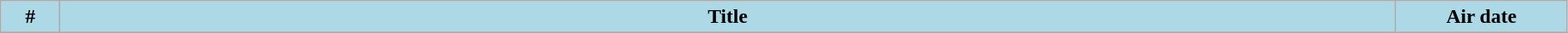<table class="wikitable plainrowheaders" style="width:99%; background:#fff;">
<tr>
<th style="background:#add8e6; width:40px;">#</th>
<th style="background: #add8e6;">Title</th>
<th style="background:#add8e6; width:130px;">Air date<br>



</th>
</tr>
</table>
